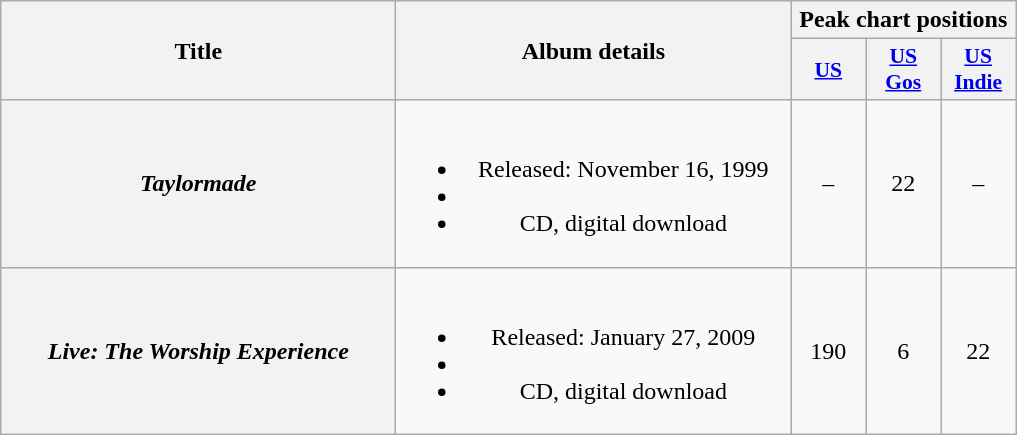<table class="wikitable plainrowheaders" style="text-align:center;">
<tr>
<th scope="col" rowspan="2" style="width:16em;">Title</th>
<th scope="col" rowspan="2" style="width:16em;">Album details</th>
<th scope="col" colspan="3">Peak chart positions</th>
</tr>
<tr>
<th style="width:3em; font-size:90%"><a href='#'>US</a></th>
<th style="width:3em; font-size:90%"><a href='#'>US<br>Gos</a></th>
<th style="width:3em; font-size:90%"><a href='#'>US<br>Indie</a></th>
</tr>
<tr>
<th scope="row"><em>Taylormade</em></th>
<td><br><ul><li>Released: November 16, 1999</li><li></li><li>CD, digital download</li></ul></td>
<td>–</td>
<td>22</td>
<td>–</td>
</tr>
<tr>
<th scope="row"><em>Live: The Worship Experience</em></th>
<td><br><ul><li>Released: January 27, 2009</li><li></li><li>CD, digital download</li></ul></td>
<td>190</td>
<td>6</td>
<td>22</td>
</tr>
</table>
